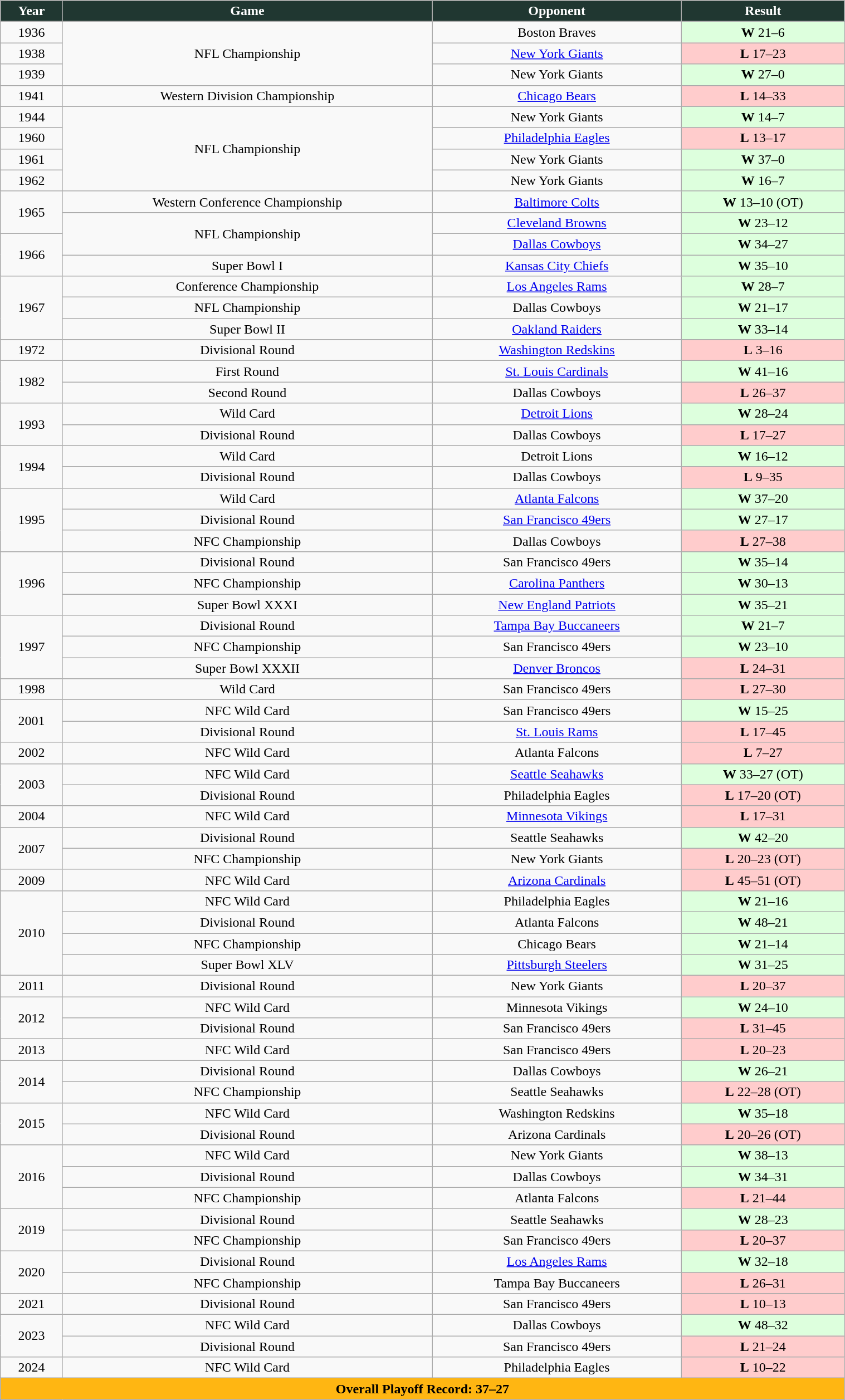<table class="wikitable" style="width:80%;text-align:center">
<tr>
<th style="background:#203731;color:#fff">Year</th>
<th style="background:#203731;color:#fff">Game</th>
<th style="background:#203731;color:#fff">Opponent</th>
<th style="background:#203731;color:#fff">Result</th>
</tr>
<tr>
<td>1936</td>
<td rowspan="3">NFL Championship</td>
<td>Boston Braves</td>
<td style="background:#dfd"><strong>W</strong> 21–6</td>
</tr>
<tr>
<td>1938</td>
<td><a href='#'>New York Giants</a></td>
<td style="background:#fcc"><strong>L</strong> 17–23</td>
</tr>
<tr>
<td>1939</td>
<td>New York Giants</td>
<td style="background:#dfd"><strong>W</strong> 27–0</td>
</tr>
<tr>
<td>1941</td>
<td>Western Division Championship</td>
<td><a href='#'>Chicago Bears</a></td>
<td style="background:#fcc"><strong>L</strong> 14–33</td>
</tr>
<tr>
<td>1944</td>
<td rowspan="4">NFL Championship</td>
<td>New York Giants</td>
<td style="background:#dfd"><strong>W</strong> 14–7</td>
</tr>
<tr>
<td>1960</td>
<td><a href='#'>Philadelphia Eagles</a></td>
<td style="background:#fcc"><strong>L</strong> 13–17</td>
</tr>
<tr>
<td>1961</td>
<td>New York Giants</td>
<td style="background:#dfd"><strong>W</strong> 37–0</td>
</tr>
<tr>
<td>1962</td>
<td>New York Giants</td>
<td style="background:#dfd"><strong>W</strong> 16–7</td>
</tr>
<tr>
<td rowspan="2">1965</td>
<td>Western Conference Championship</td>
<td><a href='#'>Baltimore Colts</a></td>
<td style="background:#dfd"><strong>W</strong> 13–10 (OT)</td>
</tr>
<tr>
<td rowspan="2">NFL Championship</td>
<td><a href='#'>Cleveland Browns</a></td>
<td style="background:#dfd"><strong>W</strong> 23–12</td>
</tr>
<tr>
<td rowspan="2">1966</td>
<td><a href='#'>Dallas Cowboys</a></td>
<td style="background:#dfd"><strong>W</strong> 34–27</td>
</tr>
<tr>
<td>Super Bowl I</td>
<td><a href='#'>Kansas City Chiefs</a></td>
<td style="background:#dfd"><strong>W</strong> 35–10</td>
</tr>
<tr>
<td rowspan="3">1967</td>
<td>Conference Championship</td>
<td><a href='#'>Los Angeles Rams</a></td>
<td style="background:#dfd"><strong>W</strong> 28–7</td>
</tr>
<tr>
<td>NFL Championship</td>
<td>Dallas Cowboys</td>
<td style="background:#dfd"><strong>W</strong> 21–17</td>
</tr>
<tr>
<td>Super Bowl II</td>
<td><a href='#'>Oakland Raiders</a></td>
<td style="background:#dfd"><strong>W</strong> 33–14</td>
</tr>
<tr>
<td>1972</td>
<td>Divisional Round</td>
<td><a href='#'>Washington Redskins</a></td>
<td style="background:#fcc"><strong>L</strong> 3–16</td>
</tr>
<tr>
<td rowspan="2">1982</td>
<td>First Round</td>
<td><a href='#'>St. Louis Cardinals</a></td>
<td style="background:#dfd"><strong>W</strong> 41–16</td>
</tr>
<tr>
<td>Second Round</td>
<td>Dallas Cowboys</td>
<td style="background:#fcc"><strong>L</strong> 26–37</td>
</tr>
<tr>
<td rowspan="2">1993</td>
<td>Wild Card</td>
<td><a href='#'>Detroit Lions</a></td>
<td style="background:#dfd"><strong>W</strong> 28–24</td>
</tr>
<tr>
<td>Divisional Round</td>
<td>Dallas Cowboys</td>
<td style="background:#fcc"><strong>L</strong> 17–27</td>
</tr>
<tr>
<td rowspan="2">1994</td>
<td>Wild Card</td>
<td>Detroit Lions</td>
<td style="background:#dfd"><strong>W</strong> 16–12</td>
</tr>
<tr>
<td>Divisional Round</td>
<td>Dallas Cowboys</td>
<td style="background:#fcc"><strong>L</strong> 9–35</td>
</tr>
<tr>
<td rowspan="3">1995</td>
<td>Wild Card</td>
<td><a href='#'>Atlanta Falcons</a></td>
<td style="background:#dfd"><strong>W</strong> 37–20</td>
</tr>
<tr>
<td>Divisional Round</td>
<td><a href='#'>San Francisco 49ers</a></td>
<td style="background:#dfd"><strong>W</strong> 27–17</td>
</tr>
<tr>
<td>NFC Championship</td>
<td>Dallas Cowboys</td>
<td style="background:#fcc"><strong>L</strong> 27–38</td>
</tr>
<tr>
<td rowspan="3">1996</td>
<td>Divisional Round</td>
<td>San Francisco 49ers</td>
<td style="background:#dfd"><strong>W</strong> 35–14</td>
</tr>
<tr>
<td>NFC Championship</td>
<td><a href='#'>Carolina Panthers</a></td>
<td style="background:#dfd"><strong>W</strong> 30–13</td>
</tr>
<tr>
<td>Super Bowl XXXI</td>
<td><a href='#'>New England Patriots</a></td>
<td style="background:#dfd"><strong>W</strong> 35–21</td>
</tr>
<tr>
<td rowspan="3">1997</td>
<td>Divisional Round</td>
<td><a href='#'>Tampa Bay Buccaneers</a></td>
<td style="background:#dfd"><strong>W</strong> 21–7</td>
</tr>
<tr>
<td>NFC Championship</td>
<td>San Francisco 49ers</td>
<td style="background:#dfd"><strong>W</strong> 23–10</td>
</tr>
<tr>
<td>Super Bowl XXXII</td>
<td><a href='#'>Denver Broncos</a></td>
<td style="background:#fcc"><strong>L</strong> 24–31</td>
</tr>
<tr>
<td>1998</td>
<td>Wild Card</td>
<td>San Francisco 49ers</td>
<td style="background:#fcc"><strong>L</strong> 27–30</td>
</tr>
<tr>
<td rowspan="2">2001</td>
<td>NFC Wild Card</td>
<td>San Francisco 49ers</td>
<td style="background:#dfd"><strong>W</strong> 15–25</td>
</tr>
<tr>
<td>Divisional Round</td>
<td><a href='#'>St. Louis Rams</a></td>
<td style="background:#fcc"><strong>L</strong> 17–45</td>
</tr>
<tr>
<td>2002</td>
<td>NFC Wild Card</td>
<td>Atlanta Falcons</td>
<td style="background:#fcc"><strong>L</strong> 7–27</td>
</tr>
<tr>
<td rowspan="2">2003</td>
<td>NFC Wild Card</td>
<td><a href='#'>Seattle Seahawks</a></td>
<td style="background:#dfd"><strong>W</strong> 33–27 (OT)</td>
</tr>
<tr>
<td>Divisional Round</td>
<td>Philadelphia Eagles</td>
<td style="background:#fcc"><strong>L</strong> 17–20 (OT)</td>
</tr>
<tr>
<td>2004</td>
<td>NFC Wild Card</td>
<td><a href='#'>Minnesota Vikings</a></td>
<td style="background:#fcc"><strong>L</strong> 17–31</td>
</tr>
<tr>
<td rowspan="2">2007</td>
<td>Divisional Round</td>
<td>Seattle Seahawks</td>
<td style="background:#dfd"><strong>W</strong> 42–20</td>
</tr>
<tr>
<td>NFC Championship</td>
<td>New York Giants</td>
<td style="background:#fcc"><strong>L</strong> 20–23 (OT)</td>
</tr>
<tr>
<td>2009</td>
<td>NFC Wild Card</td>
<td><a href='#'>Arizona Cardinals</a></td>
<td style="background:#fcc"><strong>L</strong> 45–51 (OT)</td>
</tr>
<tr>
<td rowspan="4">2010</td>
<td>NFC Wild Card</td>
<td>Philadelphia Eagles</td>
<td style="background:#dfd"><strong>W</strong> 21–16</td>
</tr>
<tr>
<td>Divisional Round</td>
<td>Atlanta Falcons</td>
<td style="background:#dfd"><strong>W</strong> 48–21</td>
</tr>
<tr>
<td>NFC Championship</td>
<td>Chicago Bears</td>
<td style="background:#dfd"><strong>W</strong> 21–14</td>
</tr>
<tr>
<td>Super Bowl XLV</td>
<td><a href='#'>Pittsburgh Steelers</a></td>
<td style="background:#dfd"><strong>W</strong> 31–25</td>
</tr>
<tr>
<td>2011</td>
<td>Divisional Round</td>
<td>New York Giants</td>
<td style="background:#fcc"><strong>L</strong> 20–37</td>
</tr>
<tr>
<td rowspan="2">2012</td>
<td>NFC Wild Card</td>
<td>Minnesota Vikings</td>
<td style="background:#dfd"><strong>W</strong> 24–10</td>
</tr>
<tr>
<td>Divisional Round</td>
<td>San Francisco 49ers</td>
<td style="background:#fcc"><strong>L</strong> 31–45</td>
</tr>
<tr>
<td>2013</td>
<td>NFC Wild Card</td>
<td>San Francisco 49ers</td>
<td style="background:#fcc"><strong>L</strong> 20–23</td>
</tr>
<tr>
<td rowspan="2">2014</td>
<td>Divisional Round</td>
<td>Dallas Cowboys</td>
<td style="background:#dfd"><strong>W</strong> 26–21</td>
</tr>
<tr>
<td>NFC Championship</td>
<td>Seattle Seahawks</td>
<td style="background:#fcc"><strong>L</strong> 22–28 (OT)</td>
</tr>
<tr>
<td rowspan="2">2015</td>
<td>NFC Wild Card</td>
<td>Washington Redskins</td>
<td style="background:#dfd"><strong>W</strong> 35–18</td>
</tr>
<tr>
<td>Divisional Round</td>
<td>Arizona Cardinals</td>
<td style="background:#fcc"><strong>L</strong> 20–26 (OT)</td>
</tr>
<tr>
<td rowspan="3">2016</td>
<td>NFC Wild Card</td>
<td>New York Giants</td>
<td style="background:#dfd"><strong>W</strong> 38–13</td>
</tr>
<tr>
<td>Divisional Round</td>
<td>Dallas Cowboys</td>
<td style="background:#dfd"><strong>W</strong> 34–31</td>
</tr>
<tr>
<td>NFC Championship</td>
<td>Atlanta Falcons</td>
<td style="background:#fcc"><strong>L</strong> 21–44</td>
</tr>
<tr>
<td rowspan="2">2019</td>
<td>Divisional Round</td>
<td>Seattle Seahawks</td>
<td style="background:#dfd"><strong>W</strong> 28–23</td>
</tr>
<tr>
<td>NFC Championship</td>
<td>San Francisco 49ers</td>
<td style="background:#fcc"><strong>L</strong> 20–37</td>
</tr>
<tr>
<td rowspan="2">2020</td>
<td>Divisional Round</td>
<td><a href='#'>Los Angeles Rams</a></td>
<td style="background:#dfd"><strong>W</strong> 32–18</td>
</tr>
<tr>
<td>NFC Championship</td>
<td>Tampa Bay Buccaneers</td>
<td style="background:#fcc"><strong>L</strong> 26–31</td>
</tr>
<tr>
<td>2021</td>
<td>Divisional Round</td>
<td>San Francisco 49ers</td>
<td style="background:#fcc"><strong>L</strong> 10–13</td>
</tr>
<tr>
<td rowspan="2">2023</td>
<td>NFC Wild Card</td>
<td>Dallas Cowboys</td>
<td style="background:#dfd"><strong>W</strong> 48–32</td>
</tr>
<tr>
<td>Divisional Round</td>
<td>San Francisco 49ers</td>
<td style="background:#fcc"><strong>L</strong> 21–24</td>
</tr>
<tr>
<td>2024</td>
<td>NFC Wild Card</td>
<td>Philadelphia Eagles</td>
<td style="background:#fcc"><strong>L</strong> 10–22</td>
</tr>
<tr style="background:#FFB612;">
<td colspan="4"><span><strong>Overall Playoff Record: 37–27</strong></span></td>
</tr>
</table>
